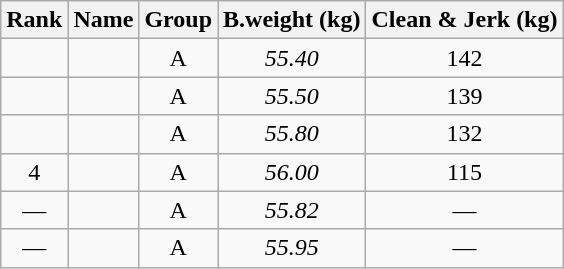<table class="wikitable sortable" style="text-align:center;">
<tr>
<th>Rank</th>
<th>Name</th>
<th>Group</th>
<th>B.weight (kg)</th>
<th>Clean & Jerk (kg)</th>
</tr>
<tr>
<td></td>
<td align=left></td>
<td>A</td>
<td><em>55.40</em></td>
<td>142</td>
</tr>
<tr>
<td></td>
<td align=left></td>
<td>A</td>
<td><em>55.50</em></td>
<td>139</td>
</tr>
<tr>
<td></td>
<td align=left></td>
<td>A</td>
<td><em>55.80</em></td>
<td>132</td>
</tr>
<tr>
<td>4</td>
<td align=left></td>
<td>A</td>
<td><em>56.00</em></td>
<td>115</td>
</tr>
<tr>
<td>—</td>
<td align=left></td>
<td>A</td>
<td><em>55.82</em></td>
<td>—</td>
</tr>
<tr>
<td>—</td>
<td align=left></td>
<td>A</td>
<td><em>55.95</em></td>
<td>—</td>
</tr>
</table>
